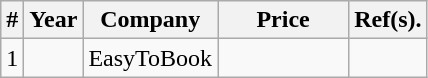<table class="wikitable sortable">
<tr>
<th scope="col">#</th>
<th scope="col">Year</th>
<th scope="col">Company</th>
<th scope="col" style="width:80px;">Price</th>
<th scope="col" class="unsortable">Ref(s).</th>
</tr>
<tr scope="row">
<td>1</td>
<td></td>
<td>EasyToBook</td>
<td></td>
<td style="text-align:center;"></td>
</tr>
</table>
